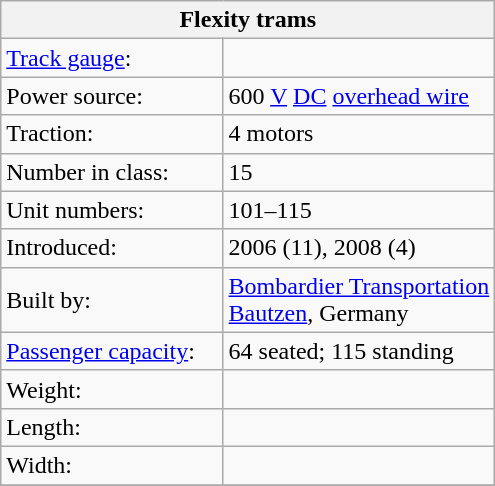<table class="wikitable">
<tr>
<th colspan=2 align=center bgcolor="#ff9999">Flexity trams</th>
</tr>
<tr>
<td width="45%"><a href='#'>Track gauge</a>:</td>
<td></td>
</tr>
<tr>
<td>Power source:</td>
<td>600 <a href='#'>V</a> <a href='#'>DC</a> <a href='#'>overhead wire</a></td>
</tr>
<tr>
<td>Traction:</td>
<td>4 motors</td>
</tr>
<tr>
<td>Number in class:</td>
<td>15</td>
</tr>
<tr>
<td>Unit numbers:</td>
<td>101–115</td>
</tr>
<tr>
<td>Introduced:</td>
<td>2006 (11), 2008 (4)</td>
</tr>
<tr>
<td>Built by:</td>
<td><a href='#'>Bombardier Transportation</a><br><a href='#'>Bautzen</a>, Germany</td>
</tr>
<tr>
<td><a href='#'>Passenger capacity</a>:</td>
<td>64 seated; 115 standing</td>
</tr>
<tr>
<td>Weight:</td>
<td></td>
</tr>
<tr>
<td>Length:</td>
<td></td>
</tr>
<tr>
<td>Width:</td>
<td></td>
</tr>
<tr>
</tr>
</table>
